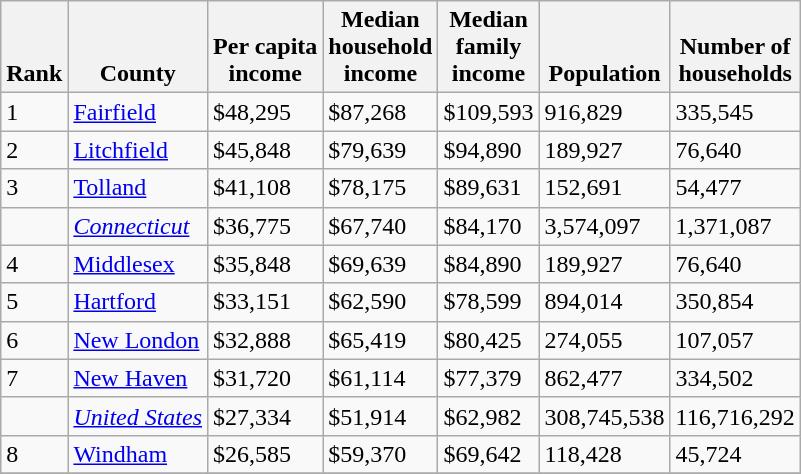<table class="wikitable sortable">
<tr valign=bottom>
<th>Rank</th>
<th>County</th>
<th>Per capita<br>income</th>
<th>Median<br>household<br>income</th>
<th>Median<br>family<br>income</th>
<th>Population</th>
<th>Number of<br>households</th>
</tr>
<tr>
<td>1</td>
<td><a href='#'>Fairfield</a></td>
<td>$48,295</td>
<td>$87,268</td>
<td>$109,593</td>
<td>916,829</td>
<td>335,545</td>
</tr>
<tr>
<td>2</td>
<td><a href='#'>Litchfield</a></td>
<td>$45,848</td>
<td>$79,639</td>
<td>$94,890</td>
<td>189,927</td>
<td>76,640</td>
</tr>
<tr>
<td>3</td>
<td><a href='#'>Tolland</a></td>
<td>$41,108</td>
<td>$78,175</td>
<td>$89,631</td>
<td>152,691</td>
<td>54,477</td>
</tr>
<tr>
<td></td>
<td><em><a href='#'>Connecticut</a></em></td>
<td>$36,775</td>
<td>$67,740</td>
<td>$84,170</td>
<td>3,574,097</td>
<td>1,371,087</td>
</tr>
<tr>
<td>4</td>
<td><a href='#'>Middlesex</a></td>
<td>$35,848</td>
<td>$69,639</td>
<td>$84,890</td>
<td>189,927</td>
<td>76,640</td>
</tr>
<tr>
<td>5</td>
<td><a href='#'>Hartford</a></td>
<td>$33,151</td>
<td>$62,590</td>
<td>$78,599</td>
<td>894,014</td>
<td>350,854</td>
</tr>
<tr>
<td>6</td>
<td><a href='#'>New London</a></td>
<td>$32,888</td>
<td>$65,419</td>
<td>$80,425</td>
<td>274,055</td>
<td>107,057</td>
</tr>
<tr>
<td>7</td>
<td><a href='#'>New Haven</a></td>
<td>$31,720</td>
<td>$61,114</td>
<td>$77,379</td>
<td>862,477</td>
<td>334,502</td>
</tr>
<tr>
<td></td>
<td><em><a href='#'>United States</a></em></td>
<td>$27,334</td>
<td>$51,914</td>
<td>$62,982</td>
<td>308,745,538</td>
<td>116,716,292</td>
</tr>
<tr>
<td>8</td>
<td><a href='#'>Windham</a></td>
<td>$26,585</td>
<td>$59,370</td>
<td>$69,642</td>
<td>118,428</td>
<td>45,724</td>
</tr>
<tr>
</tr>
</table>
